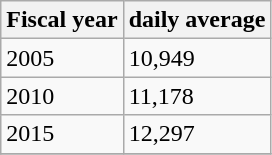<table class="wikitable">
<tr>
<th>Fiscal year</th>
<th>daily average</th>
</tr>
<tr>
<td>2005</td>
<td>10,949</td>
</tr>
<tr>
<td>2010</td>
<td>11,178</td>
</tr>
<tr>
<td>2015</td>
<td>12,297</td>
</tr>
<tr>
</tr>
</table>
